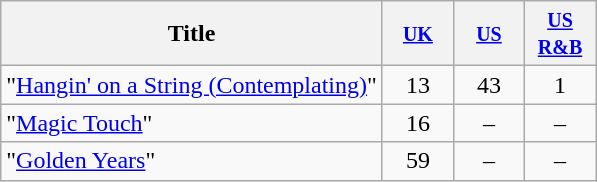<table class="wikitable">
<tr>
<th>Title</th>
<th width="40"><small><a href='#'>UK</a></small></th>
<th width="40"><small><a href='#'>US</a></small></th>
<th width="40"><small><a href='#'>US<br>R&B</a></small></th>
</tr>
<tr>
<td>"<a href='#'>Hangin' on a String (Contemplating)</a>"</td>
<td align="center" valign="top">13</td>
<td align="center" valign="top">43</td>
<td align="center" valign="top">1</td>
</tr>
<tr>
<td>"<a href='#'>Magic Touch</a>"</td>
<td align="center" valign="top">16</td>
<td align="center" valign="top">–</td>
<td align="center" valign="top">–</td>
</tr>
<tr>
<td>"<a href='#'>Golden Years</a>"</td>
<td align="center" valign="top">59</td>
<td align="center" valign="top">–</td>
<td align="center" valign="top">–</td>
</tr>
</table>
